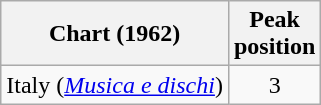<table class="wikitable sortable">
<tr>
<th align="left">Chart (1962)</th>
<th align="left">Peak<br>position</th>
</tr>
<tr>
<td align="left">Italy (<em><a href='#'>Musica e dischi</a></em>)</td>
<td align="center">3</td>
</tr>
</table>
